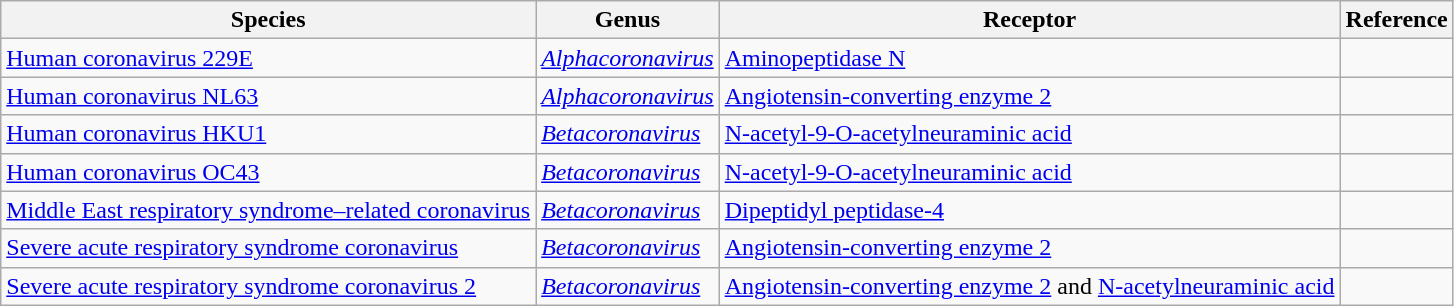<table class="wikitable">
<tr>
<th>Species</th>
<th>Genus</th>
<th>Receptor</th>
<th>Reference</th>
</tr>
<tr>
<td><a href='#'>Human coronavirus 229E</a></td>
<td><em><a href='#'>Alphacoronavirus</a></em></td>
<td><a href='#'>Aminopeptidase N</a></td>
<td></td>
</tr>
<tr>
<td><a href='#'>Human coronavirus NL63</a></td>
<td><em><a href='#'>Alphacoronavirus</a></em></td>
<td><a href='#'>Angiotensin-converting enzyme 2</a></td>
<td></td>
</tr>
<tr>
<td><a href='#'>Human coronavirus HKU1</a></td>
<td><em><a href='#'>Betacoronavirus</a></em></td>
<td><a href='#'>N-acetyl-9-O-acetylneuraminic acid</a></td>
<td></td>
</tr>
<tr>
<td><a href='#'>Human coronavirus OC43</a></td>
<td><em><a href='#'>Betacoronavirus</a></em></td>
<td><a href='#'>N-acetyl-9-O-acetylneuraminic acid</a></td>
<td></td>
</tr>
<tr>
<td><a href='#'>Middle East respiratory syndrome–related coronavirus</a></td>
<td><em><a href='#'>Betacoronavirus</a></em></td>
<td><a href='#'>Dipeptidyl peptidase-4</a></td>
<td></td>
</tr>
<tr>
<td><a href='#'>Severe acute respiratory syndrome coronavirus</a></td>
<td><em><a href='#'>Betacoronavirus</a></em></td>
<td><a href='#'>Angiotensin-converting enzyme 2</a></td>
<td></td>
</tr>
<tr>
<td><a href='#'>Severe acute respiratory syndrome coronavirus 2</a></td>
<td><em><a href='#'>Betacoronavirus</a></em></td>
<td><a href='#'>Angiotensin-converting enzyme 2</a> and <a href='#'>N-acetylneuraminic acid</a></td>
<td></td>
</tr>
</table>
